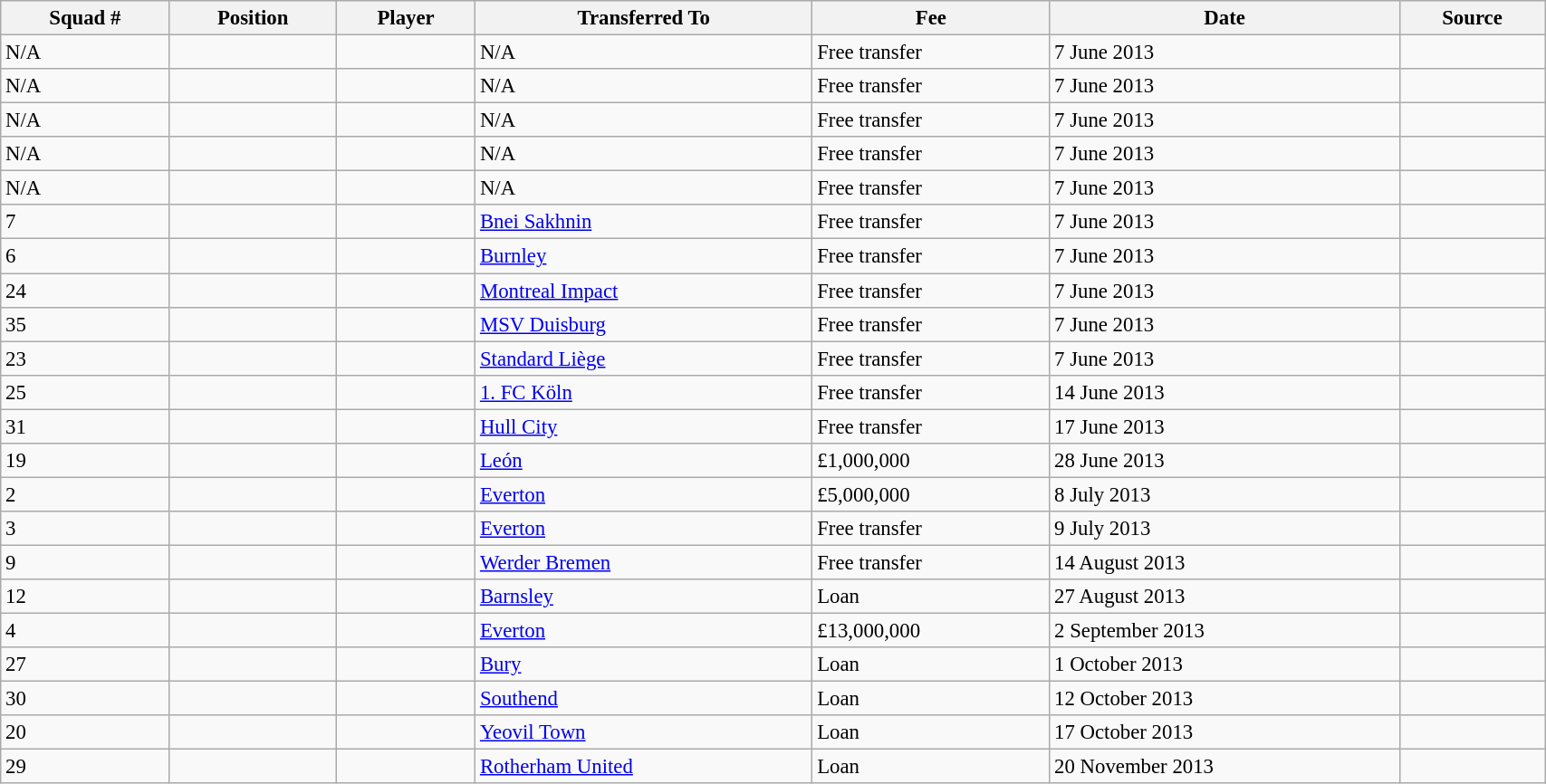<table class="wikitable sortable" style="width:90%; text-align:center; font-size:95%; text-align:left;">
<tr>
<th>Squad #</th>
<th>Position</th>
<th>Player</th>
<th>Transferred To</th>
<th>Fee</th>
<th>Date</th>
<th>Source</th>
</tr>
<tr>
<td>N/A</td>
<td></td>
<td></td>
<td>N/A</td>
<td>Free transfer</td>
<td>7 June 2013</td>
<td></td>
</tr>
<tr>
<td>N/A</td>
<td></td>
<td></td>
<td>N/A</td>
<td>Free transfer</td>
<td>7 June 2013</td>
<td></td>
</tr>
<tr>
<td>N/A</td>
<td></td>
<td></td>
<td>N/A</td>
<td>Free transfer</td>
<td>7 June 2013</td>
<td></td>
</tr>
<tr>
<td>N/A</td>
<td></td>
<td></td>
<td>N/A</td>
<td>Free transfer</td>
<td>7 June 2013</td>
<td></td>
</tr>
<tr>
<td>N/A</td>
<td></td>
<td></td>
<td>N/A</td>
<td>Free transfer</td>
<td>7 June 2013</td>
<td></td>
</tr>
<tr>
<td>7</td>
<td></td>
<td></td>
<td><a href='#'>Bnei Sakhnin</a></td>
<td>Free transfer</td>
<td>7 June 2013</td>
<td></td>
</tr>
<tr>
<td>6</td>
<td></td>
<td></td>
<td><a href='#'>Burnley</a></td>
<td>Free transfer</td>
<td>7 June 2013</td>
<td></td>
</tr>
<tr>
<td>24</td>
<td></td>
<td></td>
<td><a href='#'>Montreal Impact</a></td>
<td>Free transfer</td>
<td>7 June 2013</td>
<td></td>
</tr>
<tr>
<td>35</td>
<td></td>
<td></td>
<td><a href='#'>MSV Duisburg</a></td>
<td>Free transfer</td>
<td>7 June 2013</td>
<td></td>
</tr>
<tr>
<td>23</td>
<td></td>
<td></td>
<td><a href='#'>Standard Liège</a></td>
<td>Free transfer</td>
<td>7 June 2013</td>
<td></td>
</tr>
<tr>
<td>25</td>
<td></td>
<td></td>
<td><a href='#'>1. FC Köln</a></td>
<td>Free transfer</td>
<td>14 June 2013</td>
<td></td>
</tr>
<tr>
<td>31</td>
<td></td>
<td></td>
<td><a href='#'>Hull City</a></td>
<td>Free transfer</td>
<td>17 June 2013</td>
<td></td>
</tr>
<tr>
<td>19</td>
<td></td>
<td></td>
<td><a href='#'>León</a></td>
<td>£1,000,000</td>
<td>28 June 2013</td>
<td></td>
</tr>
<tr>
<td>2</td>
<td></td>
<td></td>
<td><a href='#'>Everton</a></td>
<td>£5,000,000</td>
<td>8 July 2013</td>
<td></td>
</tr>
<tr>
<td>3</td>
<td></td>
<td></td>
<td><a href='#'>Everton</a></td>
<td>Free transfer</td>
<td>9 July 2013</td>
<td></td>
</tr>
<tr>
<td>9</td>
<td></td>
<td></td>
<td><a href='#'>Werder Bremen</a></td>
<td>Free transfer</td>
<td>14 August 2013</td>
<td></td>
</tr>
<tr>
<td>12</td>
<td></td>
<td></td>
<td><a href='#'>Barnsley</a></td>
<td>Loan</td>
<td>27 August 2013</td>
<td></td>
</tr>
<tr>
<td>4</td>
<td></td>
<td></td>
<td><a href='#'>Everton</a></td>
<td>£13,000,000</td>
<td>2 September 2013</td>
<td></td>
</tr>
<tr>
<td>27</td>
<td></td>
<td></td>
<td><a href='#'>Bury</a></td>
<td>Loan</td>
<td>1 October 2013</td>
<td></td>
</tr>
<tr>
<td>30</td>
<td></td>
<td></td>
<td><a href='#'>Southend</a></td>
<td>Loan</td>
<td>12 October 2013</td>
<td></td>
</tr>
<tr>
<td>20</td>
<td></td>
<td></td>
<td><a href='#'>Yeovil Town</a></td>
<td>Loan</td>
<td>17 October 2013</td>
<td></td>
</tr>
<tr>
<td>29</td>
<td></td>
<td></td>
<td><a href='#'>Rotherham United</a></td>
<td>Loan</td>
<td>20 November 2013</td>
<td></td>
</tr>
</table>
